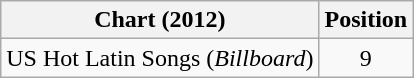<table class="wikitable plainrowheaders">
<tr>
<th scope="col">Chart (2012)</th>
<th scope="col">Position</th>
</tr>
<tr>
<td>US Hot Latin Songs (<em>Billboard</em>)</td>
<td align="center">9</td>
</tr>
</table>
